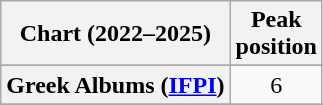<table class="wikitable sortable plainrowheaders" style="text-align:center">
<tr>
<th scope="col">Chart (2022–2025)</th>
<th scope="col">Peak<br>position</th>
</tr>
<tr>
</tr>
<tr>
</tr>
<tr>
<th scope="row">Greek Albums (<a href='#'>IFPI</a>)</th>
<td>6</td>
</tr>
<tr>
</tr>
<tr>
</tr>
<tr>
</tr>
</table>
